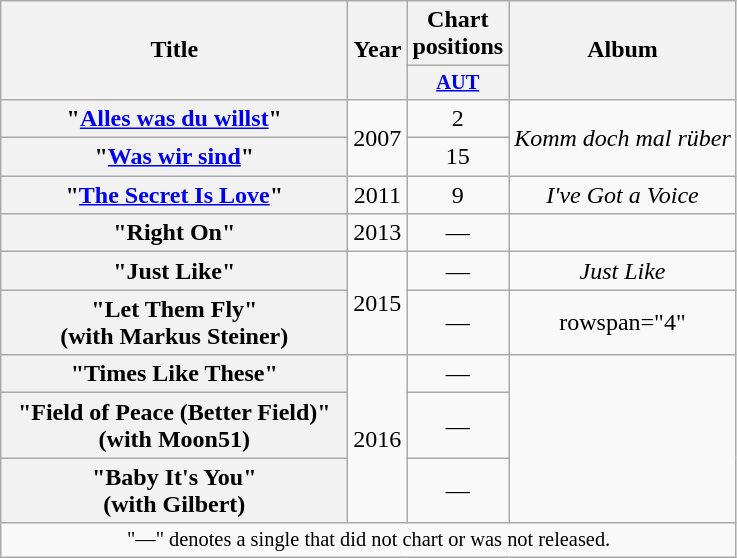<table class="wikitable plainrowheaders" style="text-align:center;" border="1">
<tr>
<th scope="col" rowspan="2" style="width:14em;">Title</th>
<th scope="col" rowspan="2" style="width:1em;">Year</th>
<th scope="col" colspan="1">Chart positions</th>
<th scope="col" rowspan="2">Album</th>
</tr>
<tr>
<th scope="col" style="width:3em;font-size:85%"><a href='#'>AUT</a></th>
</tr>
<tr>
<th scope="row">"<a href='#'>Alles was du willst</a>"</th>
<td rowspan="2">2007</td>
<td>2</td>
<td rowspan="2"><em>Komm doch mal rüber</em></td>
</tr>
<tr>
<th scope="row">"<a href='#'>Was wir sind</a>"</th>
<td>15</td>
</tr>
<tr>
<th scope="row">"<a href='#'>The Secret Is Love</a>"</th>
<td>2011</td>
<td>9</td>
<td><em>I've Got a Voice</em></td>
</tr>
<tr>
<th scope="row">"Right On"</th>
<td>2013</td>
<td>—</td>
<td></td>
</tr>
<tr>
<th scope="row">"Just Like"</th>
<td rowspan="2">2015</td>
<td>—</td>
<td><em>Just Like</em></td>
</tr>
<tr>
<th scope="row">"Let Them Fly"<br><span>(with Markus Steiner)</span></th>
<td>—</td>
<td>rowspan="4" </td>
</tr>
<tr>
<th scope="row">"Times Like These"</th>
<td rowspan="3">2016</td>
<td>—</td>
</tr>
<tr>
<th scope="row">"Field of Peace (Better Field)"<br><span>(with Moon51)</span></th>
<td>—</td>
</tr>
<tr>
<th scope="row">"Baby It's You"<br><span>(with Gilbert)</span></th>
<td>—</td>
</tr>
<tr>
<td colspan="20" style="text-align:center; font-size:85%;">"—" denotes a single that did not chart or was not released.</td>
</tr>
</table>
